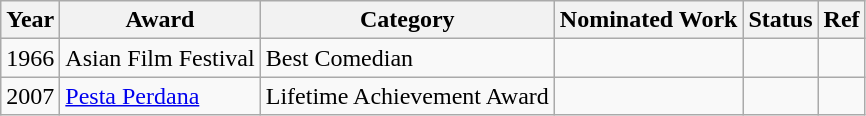<table class="wikitable">
<tr>
<th>Year</th>
<th>Award</th>
<th>Category</th>
<th>Nominated Work</th>
<th>Status</th>
<th>Ref</th>
</tr>
<tr>
<td>1966</td>
<td>Asian Film Festival</td>
<td>Best Comedian</td>
<td></td>
<td></td>
<td></td>
</tr>
<tr>
<td>2007</td>
<td><a href='#'>Pesta Perdana</a></td>
<td>Lifetime Achievement Award</td>
<td></td>
<td></td>
<td></td>
</tr>
</table>
